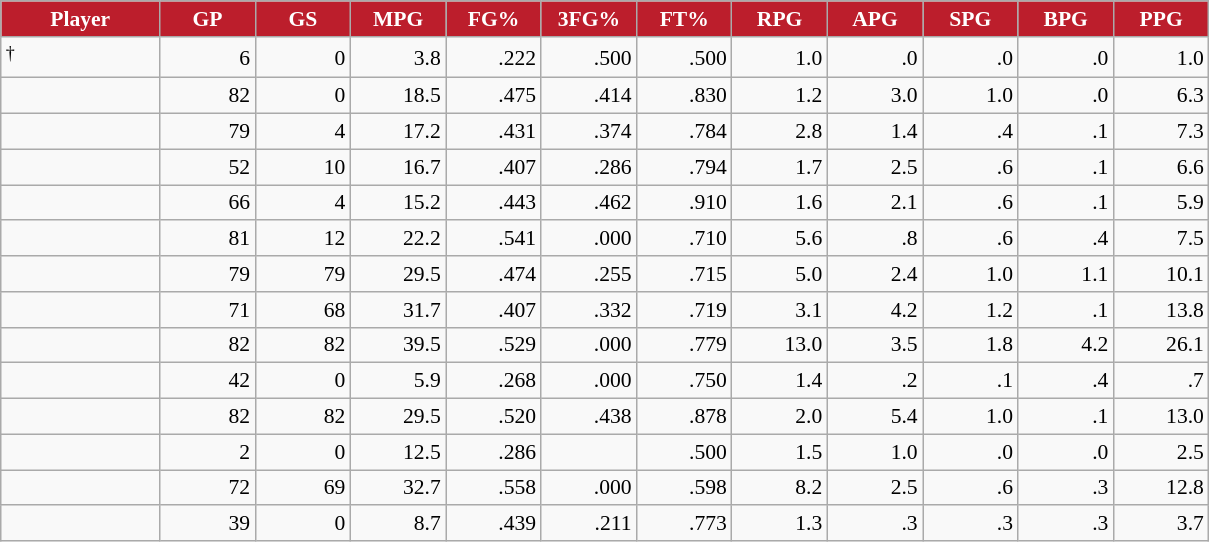<table class="wikitable sortable" style="text-align:right; font-size: 90%">
<tr>
<th style="background:#BC1E2C; color:white" width="10%">Player</th>
<th style="background:#BC1E2C; color:white" width="6%">GP</th>
<th style="background:#BC1E2C; color:white" width="6%">GS</th>
<th style="background:#BC1E2C; color:white" width="6%">MPG</th>
<th style="background:#BC1E2C; color:white" width="6%">FG%</th>
<th style="background:#BC1E2C; color:white" width="6%">3FG%</th>
<th style="background:#BC1E2C; color:white" width="6%">FT%</th>
<th style="background:#BC1E2C; color:white" width="6%">RPG</th>
<th style="background:#BC1E2C; color:white" width="6%">APG</th>
<th style="background:#BC1E2C; color:white" width="6%">SPG</th>
<th style="background:#BC1E2C; color:white" width="6%">BPG</th>
<th style="background:#BC1E2C; color:white" width="6%">PPG</th>
</tr>
<tr>
<td style="text-align:left;"><sup>†</sup></td>
<td>6</td>
<td>0</td>
<td>3.8</td>
<td>.222</td>
<td>.500</td>
<td>.500</td>
<td>1.0</td>
<td>.0</td>
<td>.0</td>
<td>.0</td>
<td>1.0</td>
</tr>
<tr>
<td style="text-align:left;"></td>
<td>82</td>
<td>0</td>
<td>18.5</td>
<td>.475</td>
<td>.414</td>
<td>.830</td>
<td>1.2</td>
<td>3.0</td>
<td>1.0</td>
<td>.0</td>
<td>6.3</td>
</tr>
<tr>
<td style="text-align:left;"></td>
<td>79</td>
<td>4</td>
<td>17.2</td>
<td>.431</td>
<td>.374</td>
<td>.784</td>
<td>2.8</td>
<td>1.4</td>
<td>.4</td>
<td>.1</td>
<td>7.3</td>
</tr>
<tr>
<td style="text-align:left;"></td>
<td>52</td>
<td>10</td>
<td>16.7</td>
<td>.407</td>
<td>.286</td>
<td>.794</td>
<td>1.7</td>
<td>2.5</td>
<td>.6</td>
<td>.1</td>
<td>6.6</td>
</tr>
<tr>
<td style="text-align:left;"></td>
<td>66</td>
<td>4</td>
<td>15.2</td>
<td>.443</td>
<td>.462</td>
<td>.910</td>
<td>1.6</td>
<td>2.1</td>
<td>.6</td>
<td>.1</td>
<td>5.9</td>
</tr>
<tr>
<td style="text-align:left;"></td>
<td>81</td>
<td>12</td>
<td>22.2</td>
<td>.541</td>
<td>.000</td>
<td>.710</td>
<td>5.6</td>
<td>.8</td>
<td>.6</td>
<td>.4</td>
<td>7.5</td>
</tr>
<tr>
<td style="text-align:left;"></td>
<td>79</td>
<td>79</td>
<td>29.5</td>
<td>.474</td>
<td>.255</td>
<td>.715</td>
<td>5.0</td>
<td>2.4</td>
<td>1.0</td>
<td>1.1</td>
<td>10.1</td>
</tr>
<tr>
<td style="text-align:left;"></td>
<td>71</td>
<td>68</td>
<td>31.7</td>
<td>.407</td>
<td>.332</td>
<td>.719</td>
<td>3.1</td>
<td>4.2</td>
<td>1.2</td>
<td>.1</td>
<td>13.8</td>
</tr>
<tr>
<td style="text-align:left;"></td>
<td>82</td>
<td>82</td>
<td>39.5</td>
<td>.529</td>
<td>.000</td>
<td>.779</td>
<td>13.0</td>
<td>3.5</td>
<td>1.8</td>
<td>4.2</td>
<td>26.1</td>
</tr>
<tr>
<td style="text-align:left;"></td>
<td>42</td>
<td>0</td>
<td>5.9</td>
<td>.268</td>
<td>.000</td>
<td>.750</td>
<td>1.4</td>
<td>.2</td>
<td>.1</td>
<td>.4</td>
<td>.7</td>
</tr>
<tr>
<td style="text-align:left;"></td>
<td>82</td>
<td>82</td>
<td>29.5</td>
<td>.520</td>
<td>.438</td>
<td>.878</td>
<td>2.0</td>
<td>5.4</td>
<td>1.0</td>
<td>.1</td>
<td>13.0</td>
</tr>
<tr>
<td style="text-align:left;"></td>
<td>2</td>
<td>0</td>
<td>12.5</td>
<td>.286</td>
<td></td>
<td>.500</td>
<td>1.5</td>
<td>1.0</td>
<td>.0</td>
<td>.0</td>
<td>2.5</td>
</tr>
<tr>
<td style="text-align:left;"></td>
<td>72</td>
<td>69</td>
<td>32.7</td>
<td>.558</td>
<td>.000</td>
<td>.598</td>
<td>8.2</td>
<td>2.5</td>
<td>.6</td>
<td>.3</td>
<td>12.8</td>
</tr>
<tr>
<td style="text-align:left;"></td>
<td>39</td>
<td>0</td>
<td>8.7</td>
<td>.439</td>
<td>.211</td>
<td>.773</td>
<td>1.3</td>
<td>.3</td>
<td>.3</td>
<td>.3</td>
<td>3.7</td>
</tr>
</table>
